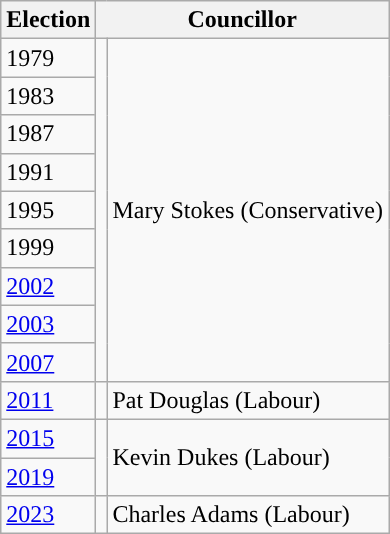<table class="wikitable">
<tr>
<th>Election</th>
<th colspan="2">Councillor</th>
</tr>
<tr>
<td>1979</td>
<td rowspan="9" style="background-color: "></td>
<td rowspan="9">Mary Stokes (Conservative)</td>
</tr>
<tr>
<td>1983</td>
</tr>
<tr>
<td>1987</td>
</tr>
<tr>
<td>1991</td>
</tr>
<tr>
<td>1995</td>
</tr>
<tr>
<td>1999</td>
</tr>
<tr>
<td><a href='#'>2002</a></td>
</tr>
<tr>
<td><a href='#'>2003</a></td>
</tr>
<tr>
<td><a href='#'>2007</a></td>
</tr>
<tr>
<td><a href='#'>2011</a></td>
<td style="background-color: "></td>
<td>Pat Douglas (Labour)</td>
</tr>
<tr>
<td><a href='#'>2015</a></td>
<td rowspan="2" style="background-color: "></td>
<td rowspan="2">Kevin Dukes (Labour)</td>
</tr>
<tr>
<td><a href='#'>2019</a></td>
</tr>
<tr>
<td><a href='#'>2023</a></td>
<td style="background-color: "></td>
<td>Charles Adams (Labour)</td>
</tr>
</table>
